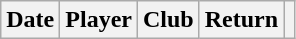<table class="wikitable">
<tr>
<th>Date</th>
<th>Player</th>
<th>Club</th>
<th>Return</th>
<th></th>
</tr>
</table>
